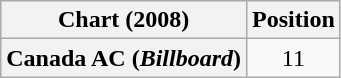<table class="wikitable plainrowheaders" style=text-align:center;">
<tr>
<th scope="col">Chart (2008)</th>
<th scope="col">Position</th>
</tr>
<tr>
<th scope="row">Canada AC (<em>Billboard</em>)</th>
<td>11</td>
</tr>
</table>
